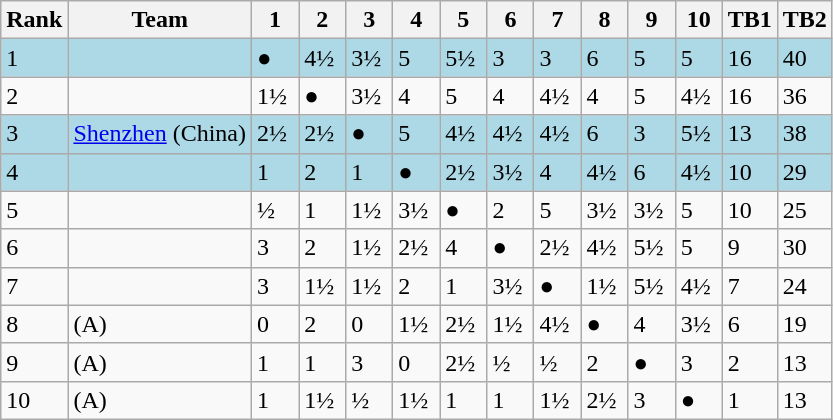<table class="wikitable">
<tr>
<th>Rank</th>
<th>Team</th>
<th style="width:1.5em;">1</th>
<th style="width:1.5em;">2</th>
<th style="width:1.5em;">3</th>
<th style="width:1.5em;">4</th>
<th style="width:1.5em;">5</th>
<th style="width:1.5em;">6</th>
<th style="width:1.5em;">7</th>
<th style="width:1.5em;">8</th>
<th style="width:1.5em;">9</th>
<th style="width:1.5em;">10</th>
<th>TB1</th>
<th>TB2</th>
</tr>
<tr style="background:lightblue">
<td>1</td>
<td></td>
<td>●</td>
<td>4½</td>
<td>3½</td>
<td>5</td>
<td>5½</td>
<td>3</td>
<td>3</td>
<td>6</td>
<td>5</td>
<td>5</td>
<td>16</td>
<td>40</td>
</tr>
<tr>
<td>2</td>
<td></td>
<td>1½</td>
<td>●</td>
<td>3½</td>
<td>4</td>
<td>5</td>
<td>4</td>
<td>4½</td>
<td>4</td>
<td>5</td>
<td>4½</td>
<td>16</td>
<td>36</td>
</tr>
<tr style="background:lightblue">
<td>3</td>
<td> <a href='#'>Shenzhen</a> (China)</td>
<td>2½</td>
<td>2½</td>
<td>●</td>
<td>5</td>
<td>4½</td>
<td>4½</td>
<td>4½</td>
<td>6</td>
<td>3</td>
<td>5½</td>
<td>13</td>
<td>38</td>
</tr>
<tr style="background:lightblue">
<td>4</td>
<td></td>
<td>1</td>
<td>2</td>
<td>1</td>
<td>●</td>
<td>2½</td>
<td>3½</td>
<td>4</td>
<td>4½</td>
<td>6</td>
<td>4½</td>
<td>10</td>
<td>29</td>
</tr>
<tr>
<td>5</td>
<td></td>
<td>½</td>
<td>1</td>
<td>1½</td>
<td>3½</td>
<td>●</td>
<td>2</td>
<td>5</td>
<td>3½</td>
<td>3½</td>
<td>5</td>
<td>10</td>
<td>25</td>
</tr>
<tr>
<td>6</td>
<td></td>
<td>3</td>
<td>2</td>
<td>1½</td>
<td>2½</td>
<td>4</td>
<td>●</td>
<td>2½</td>
<td>4½</td>
<td>5½</td>
<td>5</td>
<td>9</td>
<td>30</td>
</tr>
<tr>
<td>7</td>
<td></td>
<td>3</td>
<td>1½</td>
<td>1½</td>
<td>2</td>
<td>1</td>
<td>3½</td>
<td>●</td>
<td>1½</td>
<td>5½</td>
<td>4½</td>
<td>7</td>
<td>24</td>
</tr>
<tr>
<td>8</td>
<td> (A)</td>
<td>0</td>
<td>2</td>
<td>0</td>
<td>1½</td>
<td>2½</td>
<td>1½</td>
<td>4½</td>
<td>●</td>
<td>4</td>
<td>3½</td>
<td>6</td>
<td>19</td>
</tr>
<tr>
<td>9</td>
<td> (A)</td>
<td>1</td>
<td>1</td>
<td>3</td>
<td>0</td>
<td>2½</td>
<td>½</td>
<td>½</td>
<td>2</td>
<td>●</td>
<td>3</td>
<td>2</td>
<td>13</td>
</tr>
<tr>
<td>10</td>
<td> (A)</td>
<td>1</td>
<td>1½</td>
<td>½</td>
<td>1½</td>
<td>1</td>
<td>1</td>
<td>1½</td>
<td>2½</td>
<td>3</td>
<td>●</td>
<td>1</td>
<td>13</td>
</tr>
</table>
